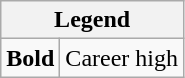<table class="wikitable mw-collapsible mw-collapsed">
<tr>
<th colspan="2">Legend</th>
</tr>
<tr>
<td><strong>Bold</strong></td>
<td>Career high</td>
</tr>
</table>
